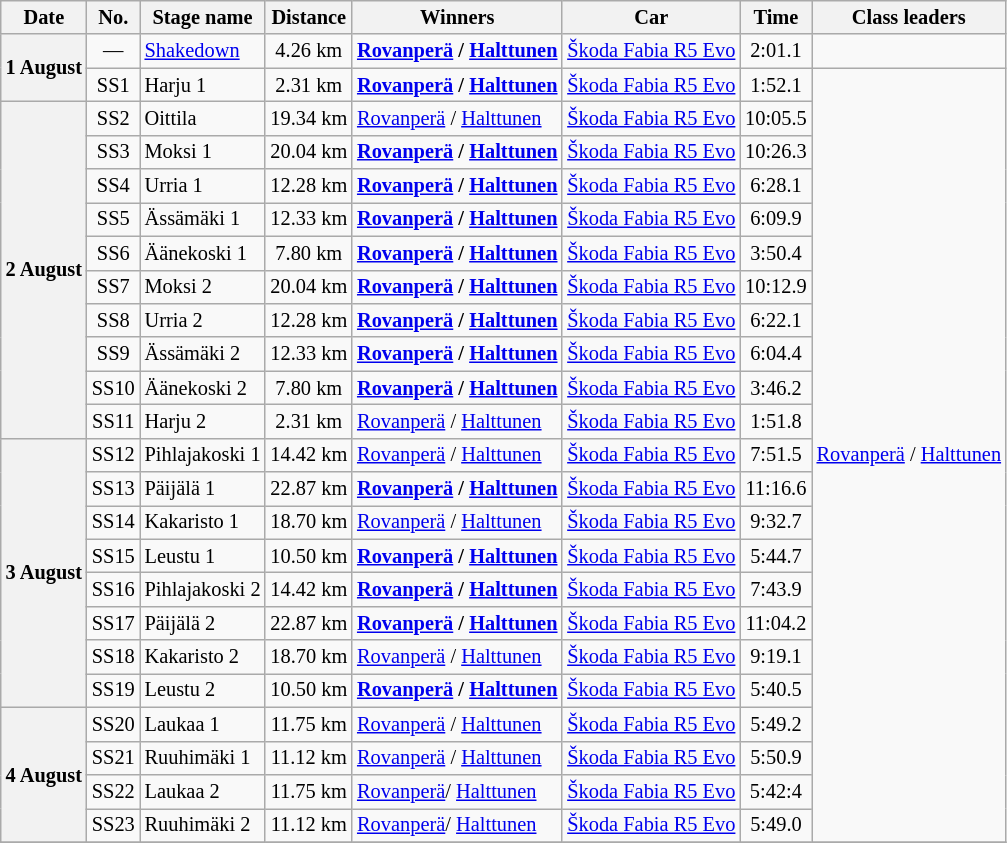<table class="wikitable" style="font-size: 85%;">
<tr>
<th>Date</th>
<th>No.</th>
<th>Stage name</th>
<th>Distance</th>
<th>Winners</th>
<th>Car</th>
<th>Time</th>
<th>Class leaders</th>
</tr>
<tr>
<th nowrap rowspan="2">1 August</th>
<td align="center">—</td>
<td nowrap><a href='#'>Shakedown</a></td>
<td align="center">4.26 km</td>
<td><strong><a href='#'>Rovanperä</a> / <a href='#'>Halttunen</a></strong></td>
<td><a href='#'>Škoda Fabia R5 Evo</a></td>
<td align="center">2:01.1</td>
<td></td>
</tr>
<tr>
<td align="center">SS1</td>
<td>Harju 1</td>
<td align="center">2.31 km</td>
<td nowrap><strong><a href='#'>Rovanperä</a> / <a href='#'>Halttunen</a></strong></td>
<td nowrap><a href='#'>Škoda Fabia R5 Evo</a></td>
<td align="center">1:52.1</td>
<td rowspan="23" nowrap><a href='#'>Rovanperä</a> / <a href='#'>Halttunen</a></td>
</tr>
<tr>
<th rowspan="10">2 August</th>
<td align="center">SS2</td>
<td>Oittila</td>
<td align="center">19.34 km</td>
<td><a href='#'>Rovanperä</a> / <a href='#'>Halttunen</a></td>
<td><a href='#'>Škoda Fabia R5 Evo</a></td>
<td align="center">10:05.5</td>
</tr>
<tr>
<td align="center">SS3</td>
<td>Moksi 1</td>
<td align="center">20.04 km</td>
<td><strong><a href='#'>Rovanperä</a> / <a href='#'>Halttunen</a></strong></td>
<td><a href='#'>Škoda Fabia R5 Evo</a></td>
<td align="center">10:26.3</td>
</tr>
<tr>
<td align="center">SS4</td>
<td>Urria 1</td>
<td align="center">12.28 km</td>
<td><strong><a href='#'>Rovanperä</a> / <a href='#'>Halttunen</a></strong></td>
<td><a href='#'>Škoda Fabia R5 Evo</a></td>
<td align="center">6:28.1</td>
</tr>
<tr>
<td align="center">SS5</td>
<td>Ässämäki 1</td>
<td align="center">12.33 km</td>
<td><strong><a href='#'>Rovanperä</a> / <a href='#'>Halttunen</a></strong></td>
<td><a href='#'>Škoda Fabia R5 Evo</a></td>
<td align="center">6:09.9</td>
</tr>
<tr>
<td align="center">SS6</td>
<td>Äänekoski 1</td>
<td align="center">7.80 km</td>
<td><strong><a href='#'>Rovanperä</a> / <a href='#'>Halttunen</a></strong></td>
<td><a href='#'>Škoda Fabia R5 Evo</a></td>
<td align="center">3:50.4</td>
</tr>
<tr>
<td align="center">SS7</td>
<td>Moksi 2</td>
<td align="center">20.04 km</td>
<td><strong><a href='#'>Rovanperä</a> / <a href='#'>Halttunen</a></strong></td>
<td><a href='#'>Škoda Fabia R5 Evo</a></td>
<td align="center">10:12.9</td>
</tr>
<tr>
<td align="center">SS8</td>
<td>Urria 2</td>
<td align="center">12.28 km</td>
<td><strong><a href='#'>Rovanperä</a> / <a href='#'>Halttunen</a></strong></td>
<td><a href='#'>Škoda Fabia R5 Evo</a></td>
<td align="center">6:22.1</td>
</tr>
<tr>
<td align="center">SS9</td>
<td>Ässämäki 2</td>
<td align="center">12.33 km</td>
<td><strong><a href='#'>Rovanperä</a> / <a href='#'>Halttunen</a></strong></td>
<td><a href='#'>Škoda Fabia R5 Evo</a></td>
<td align="center">6:04.4</td>
</tr>
<tr>
<td align="center">SS10</td>
<td>Äänekoski 2</td>
<td align="center">7.80 km</td>
<td><strong><a href='#'>Rovanperä</a> / <a href='#'>Halttunen</a></strong></td>
<td><a href='#'>Škoda Fabia R5 Evo</a></td>
<td align="center">3:46.2</td>
</tr>
<tr>
<td align="center">SS11</td>
<td>Harju 2</td>
<td align="center">2.31 km</td>
<td><a href='#'>Rovanperä</a> / <a href='#'>Halttunen</a></td>
<td><a href='#'>Škoda Fabia R5 Evo</a></td>
<td align="center">1:51.8</td>
</tr>
<tr>
<th rowspan="8">3 August</th>
<td align="center">SS12</td>
<td>Pihlajakoski 1</td>
<td align="center">14.42 km</td>
<td><a href='#'>Rovanperä</a> / <a href='#'>Halttunen</a></td>
<td><a href='#'>Škoda Fabia R5 Evo</a></td>
<td align="center">7:51.5</td>
</tr>
<tr>
<td align="center">SS13</td>
<td>Päijälä 1</td>
<td align="center">22.87 km</td>
<td><strong><a href='#'>Rovanperä</a> / <a href='#'>Halttunen</a></strong></td>
<td><a href='#'>Škoda Fabia R5 Evo</a></td>
<td align="center">11:16.6</td>
</tr>
<tr>
<td align="center">SS14</td>
<td>Kakaristo 1</td>
<td align="center">18.70 km</td>
<td><a href='#'>Rovanperä</a> / <a href='#'>Halttunen</a></td>
<td><a href='#'>Škoda Fabia R5 Evo</a></td>
<td align="center">9:32.7</td>
</tr>
<tr>
<td align="center">SS15</td>
<td>Leustu 1</td>
<td align="center">10.50 km</td>
<td><strong><a href='#'>Rovanperä</a> / <a href='#'>Halttunen</a></strong></td>
<td><a href='#'>Škoda Fabia R5 Evo</a></td>
<td align="center">5:44.7</td>
</tr>
<tr>
<td align="center">SS16</td>
<td>Pihlajakoski 2</td>
<td align="center">14.42 km</td>
<td><strong><a href='#'>Rovanperä</a> / <a href='#'>Halttunen</a></strong></td>
<td><a href='#'>Škoda Fabia R5 Evo</a></td>
<td align="center">7:43.9</td>
</tr>
<tr>
<td align="center">SS17</td>
<td>Päijälä 2</td>
<td align="center">22.87 km</td>
<td><strong><a href='#'>Rovanperä</a> / <a href='#'>Halttunen</a></strong></td>
<td><a href='#'>Škoda Fabia R5 Evo</a></td>
<td align="center">11:04.2</td>
</tr>
<tr>
<td align="center">SS18</td>
<td>Kakaristo 2</td>
<td align="center">18.70 km</td>
<td><a href='#'>Rovanperä</a> / <a href='#'>Halttunen</a></td>
<td><a href='#'>Škoda Fabia R5 Evo</a></td>
<td align="center">9:19.1</td>
</tr>
<tr>
<td align="center">SS19</td>
<td>Leustu 2</td>
<td align="center">10.50 km</td>
<td><strong><a href='#'>Rovanperä</a> / <a href='#'>Halttunen</a></strong></td>
<td><a href='#'>Škoda Fabia R5 Evo</a></td>
<td align="center">5:40.5</td>
</tr>
<tr>
<th rowspan="4">4 August</th>
<td align="center">SS20</td>
<td>Laukaa 1</td>
<td align="center">11.75 km</td>
<td><a href='#'>Rovanperä</a> / <a href='#'>Halttunen</a></td>
<td><a href='#'>Škoda Fabia R5 Evo</a></td>
<td align="center">5:49.2</td>
</tr>
<tr>
<td align="center">SS21</td>
<td>Ruuhimäki 1</td>
<td align="center">11.12 km</td>
<td><a href='#'>Rovanperä</a> / <a href='#'>Halttunen</a></td>
<td><a href='#'>Škoda Fabia R5 Evo</a></td>
<td align="center">5:50.9</td>
</tr>
<tr>
<td align="center">SS22</td>
<td>Laukaa 2</td>
<td align="center">11.75 km</td>
<td><a href='#'>Rovanperä</a>/ <a href='#'>Halttunen</a></td>
<td><a href='#'>Škoda Fabia R5 Evo</a></td>
<td align="center">5:42:4</td>
</tr>
<tr>
<td align="center">SS23</td>
<td>Ruuhimäki 2</td>
<td align="center">11.12 km</td>
<td><a href='#'>Rovanperä</a>/ <a href='#'>Halttunen</a></td>
<td><a href='#'>Škoda Fabia R5 Evo</a></td>
<td align="center">5:49.0</td>
</tr>
<tr>
</tr>
</table>
